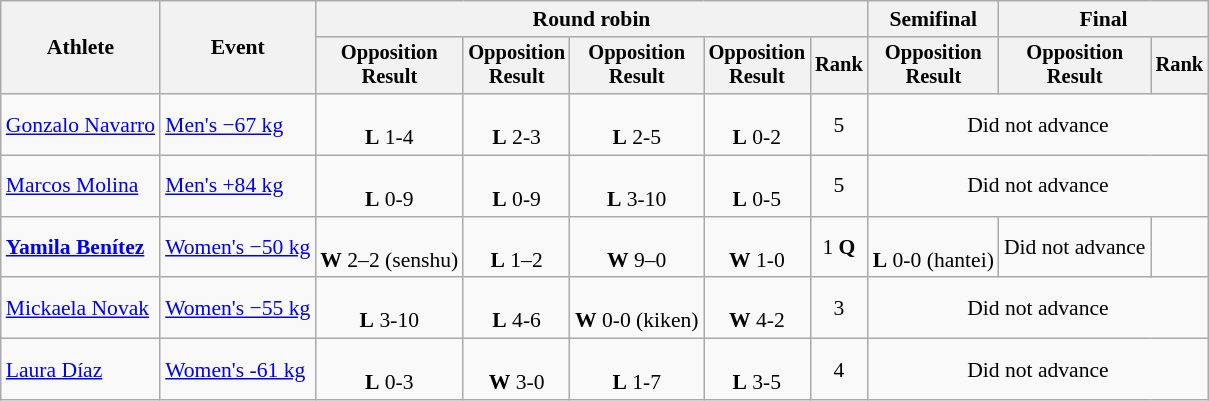<table class=wikitable style=font-size:90%;text-align:center>
<tr>
<th rowspan=2>Athlete</th>
<th rowspan=2>Event</th>
<th colspan=5>Round robin</th>
<th>Semifinal</th>
<th colspan=2>Final</th>
</tr>
<tr style=font-size:95%>
<th>Opposition<br>Result</th>
<th>Opposition<br>Result</th>
<th>Opposition<br>Result</th>
<th>Opposition<br>Result</th>
<th>Rank</th>
<th>Opposition<br>Result</th>
<th>Opposition<br>Result</th>
<th>Rank</th>
</tr>
<tr>
<td align=left><a href='#'>Gonzalo Navarro</a></td>
<td align=left><a href='#'>Men's −67 kg</a></td>
<td><br><strong>L</strong> 1-4</td>
<td><br><strong>L</strong> 2-3</td>
<td><br><strong>L</strong> 2-5</td>
<td><br> <strong>L</strong> 0-2</td>
<td>5</td>
<td colspan=3>Did not advance</td>
</tr>
<tr>
<td align=left><a href='#'>Marcos Molina</a></td>
<td align=left><a href='#'>Men's +84 kg</a></td>
<td><br><strong>L</strong> 0-9</td>
<td><br><strong>L</strong> 0-9</td>
<td><br><strong>L</strong> 3-10</td>
<td><br><strong>L</strong> 0-5</td>
<td>5</td>
<td colspan=3>Did not advance</td>
</tr>
<tr>
<td align=left><strong><a href='#'>Yamila Benítez</a></strong></td>
<td align=left><a href='#'>Women's −50 kg</a></td>
<td><br><strong>W</strong> 2–2 (senshu)</td>
<td><br><strong>L</strong> 1–2</td>
<td><br><strong>W</strong> 9–0</td>
<td><br><strong>W</strong> 1-0</td>
<td>1 <strong>Q</strong></td>
<td><br><strong>L</strong> 0-0 (hantei)</td>
<td>Did not advance</td>
<td></td>
</tr>
<tr>
<td align=left><a href='#'>Mickaela Novak</a></td>
<td align=left><a href='#'>Women's −55 kg</a></td>
<td><br><strong>L</strong> 3-10</td>
<td><br><strong>L</strong> 4-6</td>
<td><br><strong>W</strong> 0-0 (kiken)</td>
<td><br><strong>W</strong> 4-2</td>
<td>3</td>
<td colspan=3>Did not advance</td>
</tr>
<tr>
<td align=left><a href='#'>Laura Díaz</a></td>
<td align=left><a href='#'>Women's -61 kg</a></td>
<td><br><strong>L</strong> 0-3</td>
<td><br><strong>W</strong> 3-0</td>
<td><br><strong>L</strong> 1-7</td>
<td><br><strong>L</strong> 3-5</td>
<td>4</td>
<td colspan=3>Did not advance</td>
</tr>
</table>
